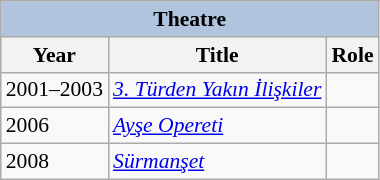<table class="wikitable" style="font-size: 90%;">
<tr>
<th colspan="3" style="background: LightSteelBlue;">Theatre</th>
</tr>
<tr>
<th>Year</th>
<th>Title</th>
<th>Role</th>
</tr>
<tr>
<td>2001–2003</td>
<td><em><a href='#'>3. Türden Yakın İlişkiler</a></em></td>
<td></td>
</tr>
<tr>
<td>2006</td>
<td><em><a href='#'>Ayşe Opereti</a></em></td>
<td></td>
</tr>
<tr>
<td>2008</td>
<td><a href='#'><em>Sürmanşet</em></a></td>
<td></td>
</tr>
</table>
